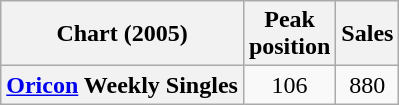<table class="wikitable sortable plainrowheaders">
<tr>
<th scope="col">Chart (2005)</th>
<th scope="col">Peak<br>position</th>
<th scope="col">Sales</th>
</tr>
<tr>
<th scope="row"><a href='#'>Oricon</a> Weekly Singles</th>
<td align="center">106</td>
<td align="center">880</td>
</tr>
</table>
